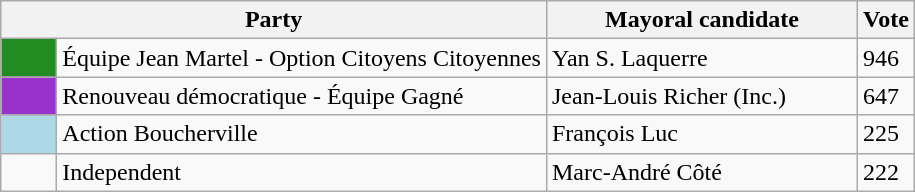<table class="wikitable">
<tr>
<th bgcolor="#DDDDFF" width="230px" colspan="2">Party</th>
<th bgcolor="#DDDDFF" width="200px">Mayoral candidate</th>
<th bgcolor="#DDDDFF" width="30px">Vote</th>
</tr>
<tr>
<td bgcolor="#228B22" width="30px"> </td>
<td>Équipe Jean Martel - Option Citoyens Citoyennes</td>
<td>Yan S. Laquerre</td>
<td>946</td>
</tr>
<tr>
<td bgcolor="#9932CC" width="30px"> </td>
<td>Renouveau démocratique - Équipe Gagné</td>
<td>Jean-Louis Richer (Inc.)</td>
<td>647</td>
</tr>
<tr>
<td bgcolor="#ADD8E6" width="30px"> </td>
<td>Action Boucherville</td>
<td>François Luc</td>
<td>225</td>
</tr>
<tr>
<td> </td>
<td>Independent</td>
<td>Marc-André Côté</td>
<td>222</td>
</tr>
</table>
